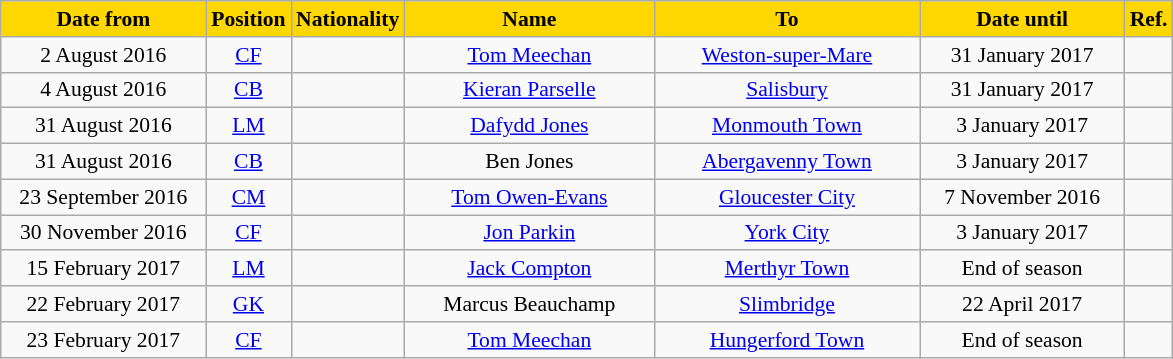<table class="wikitable"  style="text-align:center; font-size:90%; ">
<tr>
<th style="background:#FFD700; color:black; width:130px;">Date from</th>
<th style="background:#FFD700; color:black; width:50px;">Position</th>
<th style="background:#FFD700; color:black; width:50px;">Nationality</th>
<th style="background:#FFD700; color:black; width:160px;">Name</th>
<th style="background:#FFD700; color:black; width:170px;">To</th>
<th style="background:#FFD700; color:black; width:130px;">Date until</th>
<th style="background:#FFD700; color:black; width:25px;">Ref.</th>
</tr>
<tr>
<td>2 August 2016</td>
<td><a href='#'>CF</a></td>
<td></td>
<td><a href='#'>Tom Meechan</a></td>
<td><a href='#'>Weston-super-Mare</a></td>
<td>31 January 2017</td>
<td></td>
</tr>
<tr>
<td>4 August 2016</td>
<td><a href='#'>CB</a></td>
<td></td>
<td><a href='#'>Kieran Parselle</a></td>
<td><a href='#'>Salisbury</a></td>
<td>31 January 2017</td>
<td></td>
</tr>
<tr>
<td>31 August 2016</td>
<td><a href='#'>LM</a></td>
<td></td>
<td><a href='#'>Dafydd Jones</a></td>
<td><a href='#'>Monmouth Town</a></td>
<td>3 January 2017</td>
<td></td>
</tr>
<tr>
<td>31 August 2016</td>
<td><a href='#'>CB</a></td>
<td></td>
<td>Ben Jones</td>
<td><a href='#'>Abergavenny Town</a></td>
<td>3 January 2017</td>
<td></td>
</tr>
<tr>
<td>23 September 2016</td>
<td><a href='#'>CM</a></td>
<td></td>
<td><a href='#'>Tom Owen-Evans</a></td>
<td><a href='#'>Gloucester City</a></td>
<td>7 November 2016</td>
<td></td>
</tr>
<tr>
<td>30 November 2016</td>
<td><a href='#'>CF</a></td>
<td></td>
<td><a href='#'>Jon Parkin</a></td>
<td><a href='#'>York City</a></td>
<td>3 January 2017</td>
<td></td>
</tr>
<tr>
<td>15 February 2017</td>
<td><a href='#'>LM</a></td>
<td></td>
<td><a href='#'>Jack Compton</a></td>
<td><a href='#'>Merthyr Town</a></td>
<td>End of season</td>
<td></td>
</tr>
<tr>
<td>22 February 2017</td>
<td><a href='#'>GK</a></td>
<td></td>
<td>Marcus Beauchamp</td>
<td><a href='#'>Slimbridge</a></td>
<td>22 April 2017</td>
<td></td>
</tr>
<tr>
<td>23 February 2017</td>
<td><a href='#'>CF</a></td>
<td></td>
<td><a href='#'>Tom Meechan</a></td>
<td><a href='#'>Hungerford Town</a></td>
<td>End of season</td>
<td></td>
</tr>
</table>
